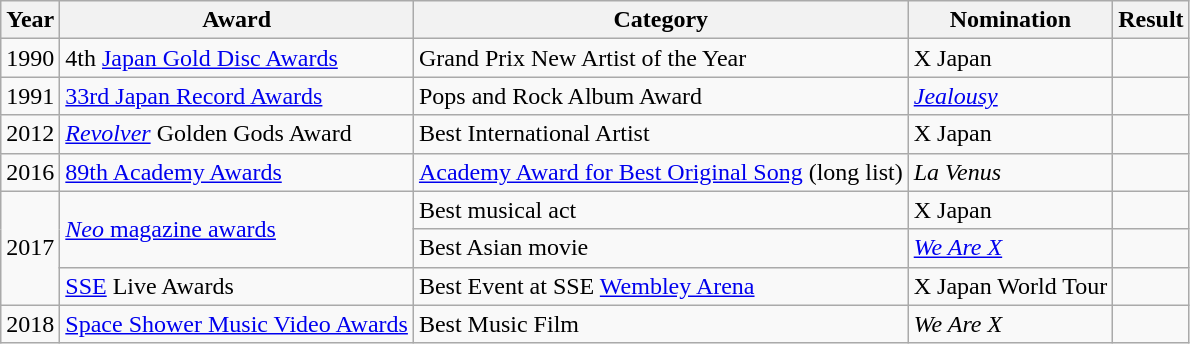<table class="wikitable">
<tr>
<th>Year</th>
<th>Award</th>
<th>Category</th>
<th>Nomination</th>
<th>Result</th>
</tr>
<tr>
<td>1990</td>
<td>4th <a href='#'>Japan Gold Disc Awards</a></td>
<td>Grand Prix New Artist of the Year</td>
<td>X Japan</td>
<td></td>
</tr>
<tr>
<td>1991</td>
<td><a href='#'>33rd Japan Record Awards</a></td>
<td>Pops and Rock Album Award</td>
<td><em><a href='#'>Jealousy</a></em></td>
<td></td>
</tr>
<tr>
<td>2012</td>
<td><em><a href='#'>Revolver</a></em> Golden Gods Award</td>
<td>Best International Artist</td>
<td>X Japan</td>
<td></td>
</tr>
<tr>
<td>2016</td>
<td><a href='#'>89th Academy Awards</a></td>
<td><a href='#'>Academy Award for Best Original Song</a> (long list)</td>
<td><em>La Venus</em></td>
<td></td>
</tr>
<tr>
<td rowspan="3">2017</td>
<td rowspan="2"><a href='#'><em>Neo</em> magazine awards</a></td>
<td>Best musical act</td>
<td>X Japan</td>
<td></td>
</tr>
<tr>
<td>Best Asian movie</td>
<td><em><a href='#'>We Are X</a></em></td>
<td></td>
</tr>
<tr>
<td><a href='#'>SSE</a> Live Awards</td>
<td>Best Event at SSE <a href='#'>Wembley Arena</a></td>
<td>X Japan World Tour</td>
<td></td>
</tr>
<tr>
<td>2018</td>
<td><a href='#'>Space Shower Music Video Awards</a></td>
<td>Best Music Film</td>
<td><em>We Are X</em></td>
<td></td>
</tr>
</table>
